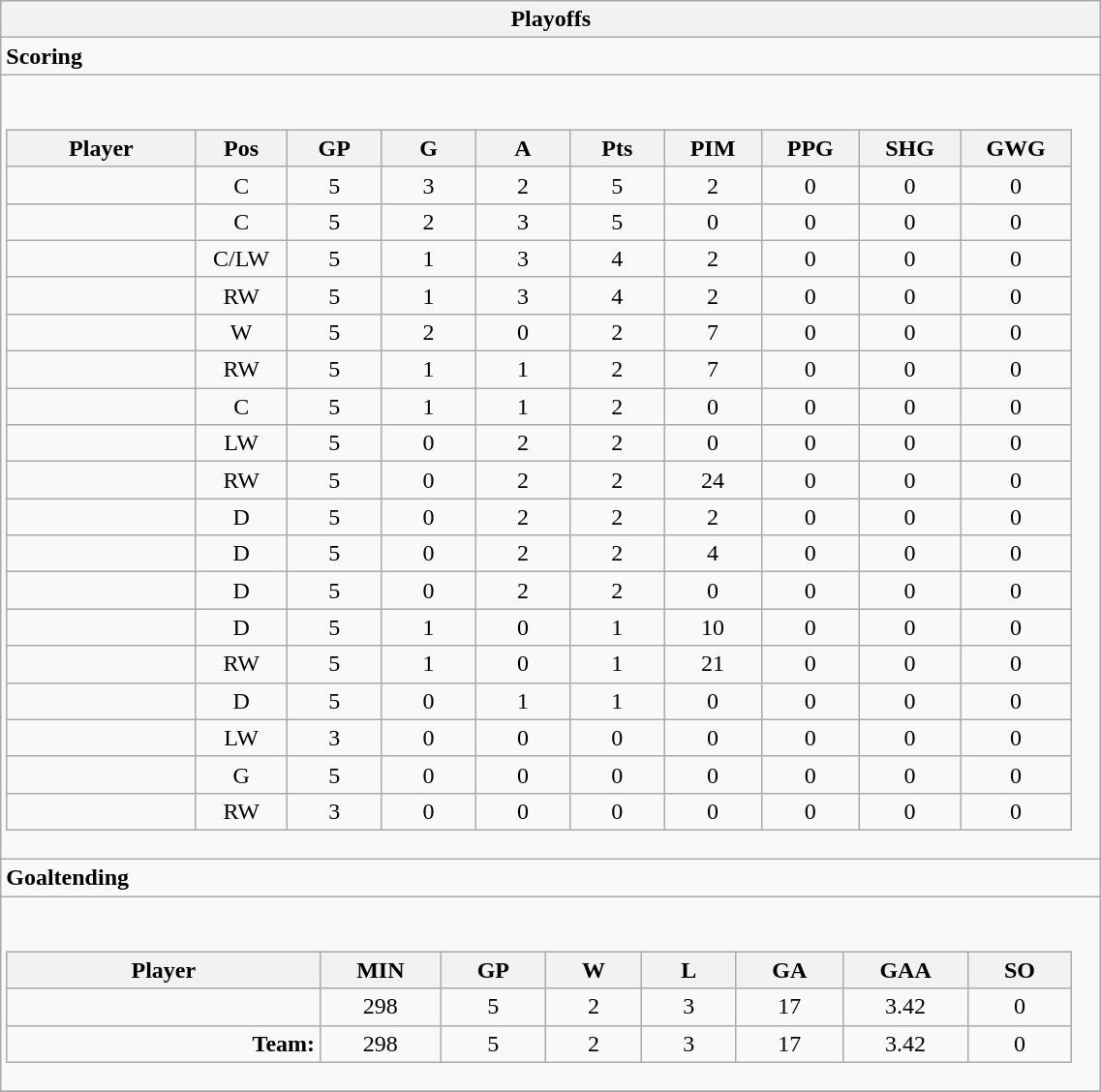<table class="wikitable collapsible " width="60%" border="1">
<tr>
<th>Playoffs</th>
</tr>
<tr>
<td class="tocccolors"><strong>Scoring</strong></td>
</tr>
<tr>
<td><br><table class="wikitable sortable">
<tr ALIGN="center">
<th bgcolor="#DDDDFF" width="10%">Player</th>
<th bgcolor="#DDDDFF" width="3%" title="Position">Pos</th>
<th bgcolor="#DDDDFF" width="5%" title="Games played">GP</th>
<th bgcolor="#DDDDFF" width="5%" title="Goals">G</th>
<th bgcolor="#DDDDFF" width="5%" title="Assists">A</th>
<th bgcolor="#DDDDFF" width="5%" title="Points">Pts</th>
<th bgcolor="#DDDDFF" width="5%" title="Penalties in Minutes">PIM</th>
<th bgcolor="#DDDDFF" width="5%" title="Power play goals">PPG</th>
<th bgcolor="#DDDDFF" width="5%" title="Short-handed goals">SHG</th>
<th bgcolor="#DDDDFF" width="5%" title="Game-winning goals">GWG</th>
</tr>
<tr align="center">
<td align="right"></td>
<td>C</td>
<td>5</td>
<td>3</td>
<td>2</td>
<td>5</td>
<td>2</td>
<td>0</td>
<td>0</td>
<td>0</td>
</tr>
<tr align="center">
<td align="right"></td>
<td>C</td>
<td>5</td>
<td>2</td>
<td>3</td>
<td>5</td>
<td>0</td>
<td>0</td>
<td>0</td>
<td>0</td>
</tr>
<tr align="center">
<td align="right"></td>
<td>C/LW</td>
<td>5</td>
<td>1</td>
<td>3</td>
<td>4</td>
<td>2</td>
<td>0</td>
<td>0</td>
<td>0</td>
</tr>
<tr align="center">
<td align="right"></td>
<td>RW</td>
<td>5</td>
<td>1</td>
<td>3</td>
<td>4</td>
<td>2</td>
<td>0</td>
<td>0</td>
<td>0</td>
</tr>
<tr align="center">
<td align="right"></td>
<td>W</td>
<td>5</td>
<td>2</td>
<td>0</td>
<td>2</td>
<td>7</td>
<td>0</td>
<td>0</td>
<td>0</td>
</tr>
<tr align="center">
<td align="right"></td>
<td>RW</td>
<td>5</td>
<td>1</td>
<td>1</td>
<td>2</td>
<td>7</td>
<td>0</td>
<td>0</td>
<td>0</td>
</tr>
<tr align="center">
<td align="right"></td>
<td>C</td>
<td>5</td>
<td>1</td>
<td>1</td>
<td>2</td>
<td>0</td>
<td>0</td>
<td>0</td>
<td>0</td>
</tr>
<tr align="center">
<td align="right"></td>
<td>LW</td>
<td>5</td>
<td>0</td>
<td>2</td>
<td>2</td>
<td>0</td>
<td>0</td>
<td>0</td>
<td>0</td>
</tr>
<tr align="center">
<td align="right"></td>
<td>RW</td>
<td>5</td>
<td>0</td>
<td>2</td>
<td>2</td>
<td>24</td>
<td>0</td>
<td>0</td>
<td>0</td>
</tr>
<tr align="center">
<td align="right"></td>
<td>D</td>
<td>5</td>
<td>0</td>
<td>2</td>
<td>2</td>
<td>2</td>
<td>0</td>
<td>0</td>
<td>0</td>
</tr>
<tr align="center">
<td align="right"></td>
<td>D</td>
<td>5</td>
<td>0</td>
<td>2</td>
<td>2</td>
<td>4</td>
<td>0</td>
<td>0</td>
<td>0</td>
</tr>
<tr align="center">
<td align="right"></td>
<td>D</td>
<td>5</td>
<td>0</td>
<td>2</td>
<td>2</td>
<td>0</td>
<td>0</td>
<td>0</td>
<td>0</td>
</tr>
<tr align="center">
<td align="right"></td>
<td>D</td>
<td>5</td>
<td>1</td>
<td>0</td>
<td>1</td>
<td>10</td>
<td>0</td>
<td>0</td>
<td>0</td>
</tr>
<tr align="center">
<td align="right"></td>
<td>RW</td>
<td>5</td>
<td>1</td>
<td>0</td>
<td>1</td>
<td>21</td>
<td>0</td>
<td>0</td>
<td>0</td>
</tr>
<tr align="center">
<td align="right"></td>
<td>D</td>
<td>5</td>
<td>0</td>
<td>1</td>
<td>1</td>
<td>0</td>
<td>0</td>
<td>0</td>
<td>0</td>
</tr>
<tr align="center">
<td align="right"></td>
<td>LW</td>
<td>3</td>
<td>0</td>
<td>0</td>
<td>0</td>
<td>0</td>
<td>0</td>
<td>0</td>
<td>0</td>
</tr>
<tr align="center">
<td align="right"></td>
<td>G</td>
<td>5</td>
<td>0</td>
<td>0</td>
<td>0</td>
<td>0</td>
<td>0</td>
<td>0</td>
<td>0</td>
</tr>
<tr align="center">
<td align="right"></td>
<td>RW</td>
<td>3</td>
<td>0</td>
<td>0</td>
<td>0</td>
<td>0</td>
<td>0</td>
<td>0</td>
<td>0</td>
</tr>
</table>
</td>
</tr>
<tr>
<td class="toccolors"><strong>Goaltending</strong></td>
</tr>
<tr>
<td><br><table class="wikitable sortable">
<tr>
<th bgcolor="#DDDDFF" width="10%">Player</th>
<th width="3%" bgcolor="#DDDDFF" title="Minutes played">MIN</th>
<th width="3%" bgcolor="#DDDDFF" title="Games played in">GP</th>
<th width="3%" bgcolor="#DDDDFF" title="Wins">W</th>
<th width="3%" bgcolor="#DDDDFF"title="Losses">L</th>
<th width="3%" bgcolor="#DDDDFF" title="Goals against">GA</th>
<th width="3%" bgcolor="#DDDDFF" title="Goals against average">GAA</th>
<th width="3%" bgcolor="#DDDDFF" title="Shut-outs">SO</th>
</tr>
<tr align="center">
<td align="right"></td>
<td>298</td>
<td>5</td>
<td>2</td>
<td>3</td>
<td>17</td>
<td>3.42</td>
<td>0</td>
</tr>
<tr align="center">
<td align="right"><strong>Team:</strong></td>
<td>298</td>
<td>5</td>
<td>2</td>
<td>3</td>
<td>17</td>
<td>3.42</td>
<td>0</td>
</tr>
</table>
</td>
</tr>
<tr>
</tr>
</table>
